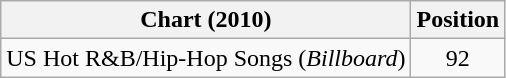<table class="wikitable">
<tr>
<th>Chart (2010)</th>
<th>Position</th>
</tr>
<tr>
<td>US Hot R&B/Hip-Hop Songs (<em>Billboard</em>)</td>
<td align="center">92</td>
</tr>
</table>
